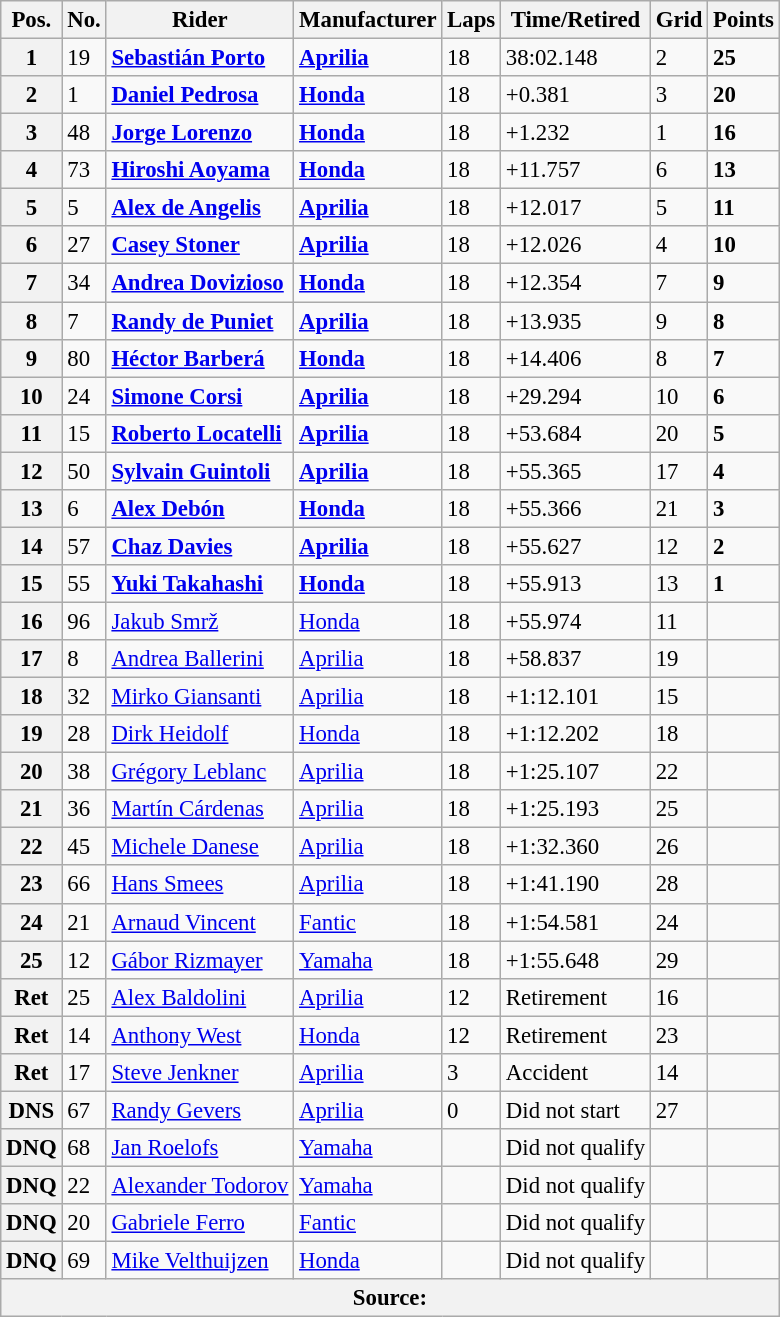<table class="wikitable" style="font-size: 95%;">
<tr>
<th>Pos.</th>
<th>No.</th>
<th>Rider</th>
<th>Manufacturer</th>
<th>Laps</th>
<th>Time/Retired</th>
<th>Grid</th>
<th>Points</th>
</tr>
<tr>
<th>1</th>
<td>19</td>
<td> <strong><a href='#'>Sebastián Porto</a></strong></td>
<td><strong><a href='#'>Aprilia</a></strong></td>
<td>18</td>
<td>38:02.148</td>
<td>2</td>
<td><strong>25</strong></td>
</tr>
<tr>
<th>2</th>
<td>1</td>
<td> <strong><a href='#'>Daniel Pedrosa</a></strong></td>
<td><strong><a href='#'>Honda</a></strong></td>
<td>18</td>
<td>+0.381</td>
<td>3</td>
<td><strong>20</strong></td>
</tr>
<tr>
<th>3</th>
<td>48</td>
<td> <strong><a href='#'>Jorge Lorenzo</a></strong></td>
<td><strong><a href='#'>Honda</a></strong></td>
<td>18</td>
<td>+1.232</td>
<td>1</td>
<td><strong>16</strong></td>
</tr>
<tr>
<th>4</th>
<td>73</td>
<td> <strong><a href='#'>Hiroshi Aoyama</a></strong></td>
<td><strong><a href='#'>Honda</a></strong></td>
<td>18</td>
<td>+11.757</td>
<td>6</td>
<td><strong>13</strong></td>
</tr>
<tr>
<th>5</th>
<td>5</td>
<td> <strong><a href='#'>Alex de Angelis</a></strong></td>
<td><strong><a href='#'>Aprilia</a></strong></td>
<td>18</td>
<td>+12.017</td>
<td>5</td>
<td><strong>11</strong></td>
</tr>
<tr>
<th>6</th>
<td>27</td>
<td> <strong><a href='#'>Casey Stoner</a></strong></td>
<td><strong><a href='#'>Aprilia</a></strong></td>
<td>18</td>
<td>+12.026</td>
<td>4</td>
<td><strong>10</strong></td>
</tr>
<tr>
<th>7</th>
<td>34</td>
<td> <strong><a href='#'>Andrea Dovizioso</a></strong></td>
<td><strong><a href='#'>Honda</a></strong></td>
<td>18</td>
<td>+12.354</td>
<td>7</td>
<td><strong>9</strong></td>
</tr>
<tr>
<th>8</th>
<td>7</td>
<td> <strong><a href='#'>Randy de Puniet</a></strong></td>
<td><strong><a href='#'>Aprilia</a></strong></td>
<td>18</td>
<td>+13.935</td>
<td>9</td>
<td><strong>8</strong></td>
</tr>
<tr>
<th>9</th>
<td>80</td>
<td> <strong><a href='#'>Héctor Barberá</a></strong></td>
<td><strong><a href='#'>Honda</a></strong></td>
<td>18</td>
<td>+14.406</td>
<td>8</td>
<td><strong>7</strong></td>
</tr>
<tr>
<th>10</th>
<td>24</td>
<td> <strong><a href='#'>Simone Corsi</a></strong></td>
<td><strong><a href='#'>Aprilia</a></strong></td>
<td>18</td>
<td>+29.294</td>
<td>10</td>
<td><strong>6</strong></td>
</tr>
<tr>
<th>11</th>
<td>15</td>
<td> <strong><a href='#'>Roberto Locatelli</a></strong></td>
<td><strong><a href='#'>Aprilia</a></strong></td>
<td>18</td>
<td>+53.684</td>
<td>20</td>
<td><strong>5</strong></td>
</tr>
<tr>
<th>12</th>
<td>50</td>
<td> <strong><a href='#'>Sylvain Guintoli</a></strong></td>
<td><strong><a href='#'>Aprilia</a></strong></td>
<td>18</td>
<td>+55.365</td>
<td>17</td>
<td><strong>4</strong></td>
</tr>
<tr>
<th>13</th>
<td>6</td>
<td> <strong><a href='#'>Alex Debón</a></strong></td>
<td><strong><a href='#'>Honda</a></strong></td>
<td>18</td>
<td>+55.366</td>
<td>21</td>
<td><strong>3</strong></td>
</tr>
<tr>
<th>14</th>
<td>57</td>
<td> <strong><a href='#'>Chaz Davies</a></strong></td>
<td><strong><a href='#'>Aprilia</a></strong></td>
<td>18</td>
<td>+55.627</td>
<td>12</td>
<td><strong>2</strong></td>
</tr>
<tr>
<th>15</th>
<td>55</td>
<td> <strong><a href='#'>Yuki Takahashi</a></strong></td>
<td><strong><a href='#'>Honda</a></strong></td>
<td>18</td>
<td>+55.913</td>
<td>13</td>
<td><strong>1</strong></td>
</tr>
<tr>
<th>16</th>
<td>96</td>
<td> <a href='#'>Jakub Smrž</a></td>
<td><a href='#'>Honda</a></td>
<td>18</td>
<td>+55.974</td>
<td>11</td>
<td></td>
</tr>
<tr>
<th>17</th>
<td>8</td>
<td> <a href='#'>Andrea Ballerini</a></td>
<td><a href='#'>Aprilia</a></td>
<td>18</td>
<td>+58.837</td>
<td>19</td>
<td></td>
</tr>
<tr>
<th>18</th>
<td>32</td>
<td> <a href='#'>Mirko Giansanti</a></td>
<td><a href='#'>Aprilia</a></td>
<td>18</td>
<td>+1:12.101</td>
<td>15</td>
<td></td>
</tr>
<tr>
<th>19</th>
<td>28</td>
<td> <a href='#'>Dirk Heidolf</a></td>
<td><a href='#'>Honda</a></td>
<td>18</td>
<td>+1:12.202</td>
<td>18</td>
<td></td>
</tr>
<tr>
<th>20</th>
<td>38</td>
<td> <a href='#'>Grégory Leblanc</a></td>
<td><a href='#'>Aprilia</a></td>
<td>18</td>
<td>+1:25.107</td>
<td>22</td>
<td></td>
</tr>
<tr>
<th>21</th>
<td>36</td>
<td> <a href='#'>Martín Cárdenas</a></td>
<td><a href='#'>Aprilia</a></td>
<td>18</td>
<td>+1:25.193</td>
<td>25</td>
<td></td>
</tr>
<tr>
<th>22</th>
<td>45</td>
<td> <a href='#'>Michele Danese</a></td>
<td><a href='#'>Aprilia</a></td>
<td>18</td>
<td>+1:32.360</td>
<td>26</td>
<td></td>
</tr>
<tr>
<th>23</th>
<td>66</td>
<td> <a href='#'>Hans Smees</a></td>
<td><a href='#'>Aprilia</a></td>
<td>18</td>
<td>+1:41.190</td>
<td>28</td>
<td></td>
</tr>
<tr>
<th>24</th>
<td>21</td>
<td> <a href='#'>Arnaud Vincent</a></td>
<td><a href='#'>Fantic</a></td>
<td>18</td>
<td>+1:54.581</td>
<td>24</td>
<td></td>
</tr>
<tr>
<th>25</th>
<td>12</td>
<td> <a href='#'>Gábor Rizmayer</a></td>
<td><a href='#'>Yamaha</a></td>
<td>18</td>
<td>+1:55.648</td>
<td>29</td>
<td></td>
</tr>
<tr>
<th>Ret</th>
<td>25</td>
<td> <a href='#'>Alex Baldolini</a></td>
<td><a href='#'>Aprilia</a></td>
<td>12</td>
<td>Retirement</td>
<td>16</td>
<td></td>
</tr>
<tr>
<th>Ret</th>
<td>14</td>
<td> <a href='#'>Anthony West</a></td>
<td><a href='#'>Honda</a></td>
<td>12</td>
<td>Retirement</td>
<td>23</td>
<td></td>
</tr>
<tr>
<th>Ret</th>
<td>17</td>
<td> <a href='#'>Steve Jenkner</a></td>
<td><a href='#'>Aprilia</a></td>
<td>3</td>
<td>Accident</td>
<td>14</td>
<td></td>
</tr>
<tr>
<th>DNS</th>
<td>67</td>
<td> <a href='#'>Randy Gevers</a></td>
<td><a href='#'>Aprilia</a></td>
<td>0</td>
<td>Did not start</td>
<td>27</td>
<td></td>
</tr>
<tr>
<th>DNQ</th>
<td>68</td>
<td> <a href='#'>Jan Roelofs</a></td>
<td><a href='#'>Yamaha</a></td>
<td></td>
<td>Did not qualify</td>
<td></td>
<td></td>
</tr>
<tr>
<th>DNQ</th>
<td>22</td>
<td> <a href='#'>Alexander Todorov</a></td>
<td><a href='#'>Yamaha</a></td>
<td></td>
<td>Did not qualify</td>
<td></td>
<td></td>
</tr>
<tr>
<th>DNQ</th>
<td>20</td>
<td> <a href='#'>Gabriele Ferro</a></td>
<td><a href='#'>Fantic</a></td>
<td></td>
<td>Did not qualify</td>
<td></td>
<td></td>
</tr>
<tr>
<th>DNQ</th>
<td>69</td>
<td> <a href='#'>Mike Velthuijzen</a></td>
<td><a href='#'>Honda</a></td>
<td></td>
<td>Did not qualify</td>
<td></td>
<td></td>
</tr>
<tr>
<th colspan=8>Source: </th>
</tr>
</table>
